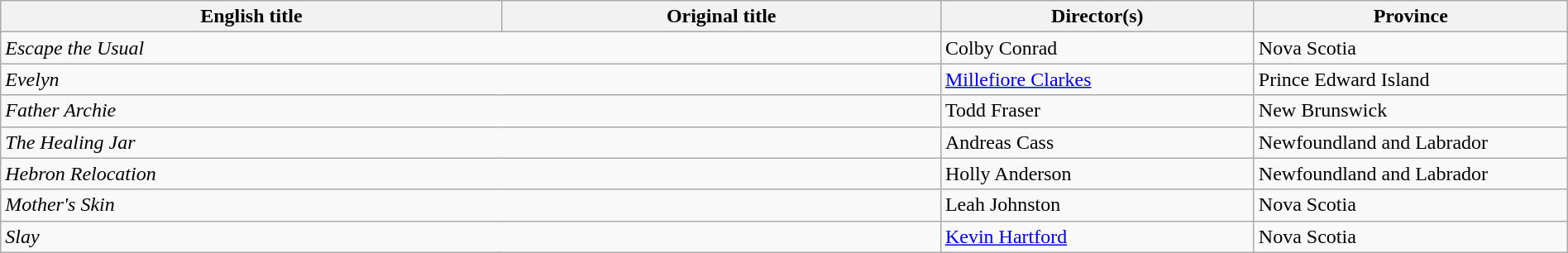<table class="wikitable" width=100%>
<tr>
<th scope="col" width="32%">English title</th>
<th scope="col" width="28%">Original title</th>
<th scope="col" width="20%">Director(s)</th>
<th scope="col" width="20%">Province</th>
</tr>
<tr>
<td colspan=2><em>Escape the Usual</em></td>
<td>Colby Conrad</td>
<td>Nova Scotia</td>
</tr>
<tr>
<td colspan=2><em>Evelyn</em></td>
<td><a href='#'>Millefiore Clarkes</a></td>
<td>Prince Edward Island</td>
</tr>
<tr>
<td colspan=2><em>Father Archie</em></td>
<td>Todd Fraser</td>
<td>New Brunswick</td>
</tr>
<tr>
<td colspan=2><em>The Healing Jar</em></td>
<td>Andreas Cass</td>
<td>Newfoundland and Labrador</td>
</tr>
<tr>
<td colspan=2><em>Hebron Relocation</em></td>
<td>Holly Anderson</td>
<td>Newfoundland and Labrador</td>
</tr>
<tr>
<td colspan=2><em>Mother's Skin</em></td>
<td>Leah Johnston</td>
<td>Nova Scotia</td>
</tr>
<tr>
<td colspan=2><em>Slay</em></td>
<td><a href='#'>Kevin Hartford</a></td>
<td>Nova Scotia</td>
</tr>
</table>
